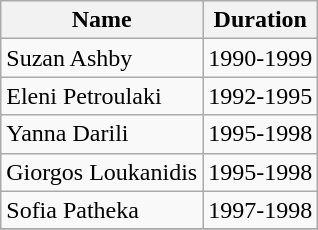<table class="wikitable">
<tr>
<th>Name</th>
<th>Duration</th>
</tr>
<tr>
<td>Suzan Ashby</td>
<td>1990-1999</td>
</tr>
<tr>
<td>Eleni Petroulaki</td>
<td>1992-1995</td>
</tr>
<tr>
<td>Yanna Darili</td>
<td>1995-1998</td>
</tr>
<tr>
<td>Giorgos Loukanidis</td>
<td>1995-1998</td>
</tr>
<tr>
<td>Sofia Patheka</td>
<td>1997-1998</td>
</tr>
<tr>
</tr>
</table>
